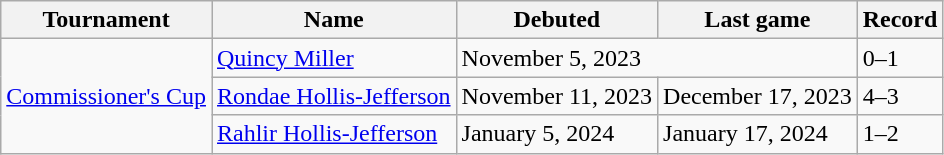<table class="wikitable">
<tr>
<th>Tournament</th>
<th>Name</th>
<th>Debuted</th>
<th>Last game</th>
<th>Record</th>
</tr>
<tr>
<td rowspan="3"><a href='#'>Commissioner's Cup</a></td>
<td><a href='#'>Quincy Miller</a></td>
<td colspan=2>November 5, 2023 </td>
<td>0–1</td>
</tr>
<tr>
<td><a href='#'>Rondae Hollis-Jefferson</a></td>
<td>November 11, 2023 </td>
<td>December 17, 2023 </td>
<td>4–3</td>
</tr>
<tr>
<td><a href='#'>Rahlir Hollis-Jefferson</a></td>
<td>January 5, 2024 </td>
<td>January 17, 2024 </td>
<td>1–2</td>
</tr>
</table>
